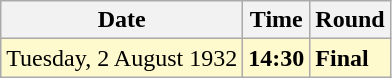<table class="wikitable">
<tr>
<th>Date</th>
<th>Time</th>
<th>Round</th>
</tr>
<tr style=background:lemonchiffon>
<td>Tuesday, 2 August 1932</td>
<td><strong>14:30</strong></td>
<td><strong>Final</strong></td>
</tr>
</table>
